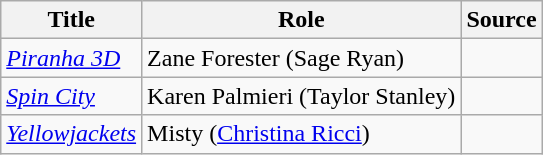<table class="wikitable sortable plainrowheaders">
<tr>
<th>Title</th>
<th>Role</th>
<th class="unsortable">Source</th>
</tr>
<tr>
<td><em><a href='#'>Piranha 3D</a></em></td>
<td>Zane Forester (Sage Ryan)</td>
<td></td>
</tr>
<tr>
<td><em><a href='#'>Spin City</a></em></td>
<td>Karen Palmieri (Taylor Stanley)</td>
<td></td>
</tr>
<tr>
<td><em><a href='#'>Yellowjackets</a></em></td>
<td>Misty (<a href='#'>Christina Ricci</a>)</td>
<td></td>
</tr>
</table>
